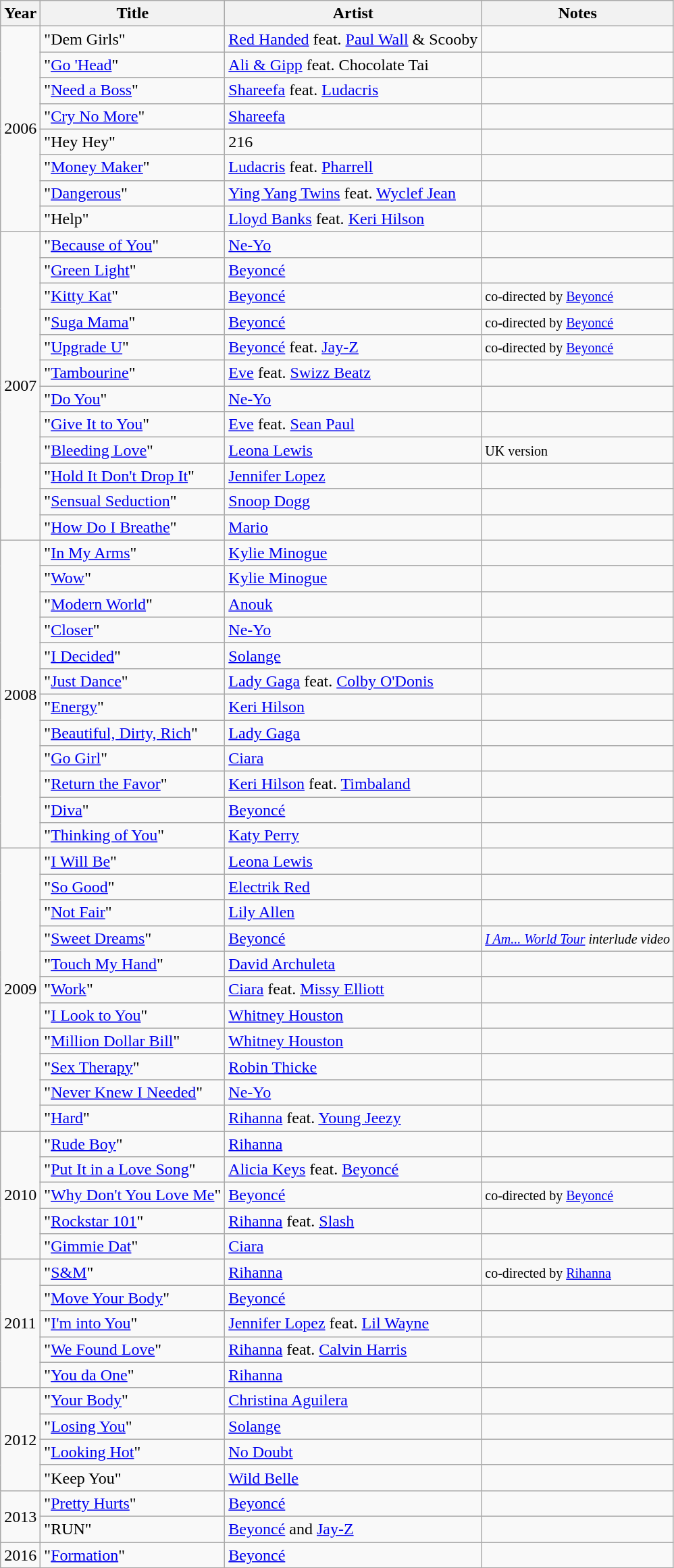<table class="wikitable sortable">
<tr>
<th>Year</th>
<th>Title</th>
<th>Artist</th>
<th>Notes</th>
</tr>
<tr>
<td rowspan="8">2006</td>
<td>"Dem Girls"</td>
<td><a href='#'>Red Handed</a> feat. <a href='#'>Paul Wall</a> & Scooby</td>
<td></td>
</tr>
<tr>
<td>"<a href='#'>Go 'Head</a>"</td>
<td><a href='#'>Ali & Gipp</a> feat. Chocolate Tai</td>
<td></td>
</tr>
<tr>
<td>"<a href='#'>Need a Boss</a>"</td>
<td><a href='#'>Shareefa</a> feat. <a href='#'>Ludacris</a></td>
<td></td>
</tr>
<tr>
<td>"<a href='#'>Cry No More</a>"</td>
<td><a href='#'>Shareefa</a></td>
<td></td>
</tr>
<tr>
<td>"Hey Hey"</td>
<td>216</td>
<td></td>
</tr>
<tr>
<td>"<a href='#'>Money Maker</a>"</td>
<td><a href='#'>Ludacris</a> feat. <a href='#'>Pharrell</a></td>
<td></td>
</tr>
<tr>
<td>"<a href='#'>Dangerous</a>"</td>
<td><a href='#'>Ying Yang Twins</a> feat. <a href='#'>Wyclef Jean</a></td>
<td></td>
</tr>
<tr>
<td>"Help"</td>
<td><a href='#'>Lloyd Banks</a> feat. <a href='#'>Keri Hilson</a></td>
<td></td>
</tr>
<tr>
<td rowspan="12">2007</td>
<td>"<a href='#'>Because of You</a>"</td>
<td><a href='#'>Ne-Yo</a></td>
<td></td>
</tr>
<tr>
<td>"<a href='#'>Green Light</a>"</td>
<td><a href='#'>Beyoncé</a></td>
<td></td>
</tr>
<tr>
<td>"<a href='#'>Kitty Kat</a>"</td>
<td><a href='#'>Beyoncé</a></td>
<td><small>co-directed by <a href='#'>Beyoncé</a></small></td>
</tr>
<tr>
<td>"<a href='#'>Suga Mama</a>"</td>
<td><a href='#'>Beyoncé</a></td>
<td><small>co-directed by <a href='#'>Beyoncé</a></small></td>
</tr>
<tr>
<td>"<a href='#'>Upgrade U</a>"</td>
<td><a href='#'>Beyoncé</a> feat. <a href='#'>Jay-Z</a></td>
<td><small>co-directed by <a href='#'>Beyoncé</a></small></td>
</tr>
<tr>
<td>"<a href='#'>Tambourine</a>"</td>
<td><a href='#'>Eve</a> feat. <a href='#'>Swizz Beatz</a></td>
<td></td>
</tr>
<tr>
<td>"<a href='#'>Do You</a>"</td>
<td><a href='#'>Ne-Yo</a></td>
<td></td>
</tr>
<tr>
<td>"<a href='#'>Give It to You</a>"</td>
<td><a href='#'>Eve</a> feat. <a href='#'>Sean Paul</a></td>
<td></td>
</tr>
<tr>
<td>"<a href='#'>Bleeding Love</a>"</td>
<td><a href='#'>Leona Lewis</a></td>
<td><small>UK version</small></td>
</tr>
<tr>
<td>"<a href='#'>Hold It Don't Drop It</a>"</td>
<td><a href='#'>Jennifer Lopez</a></td>
<td></td>
</tr>
<tr>
<td>"<a href='#'>Sensual Seduction</a>"</td>
<td><a href='#'>Snoop Dogg</a></td>
<td></td>
</tr>
<tr>
<td>"<a href='#'>How Do I Breathe</a>"</td>
<td><a href='#'>Mario</a></td>
<td></td>
</tr>
<tr>
<td rowspan="12">2008</td>
<td>"<a href='#'>In My Arms</a>"</td>
<td><a href='#'>Kylie Minogue</a></td>
<td></td>
</tr>
<tr>
<td>"<a href='#'>Wow</a>"</td>
<td><a href='#'>Kylie Minogue</a></td>
<td></td>
</tr>
<tr>
<td>"<a href='#'>Modern World</a>"</td>
<td><a href='#'>Anouk</a></td>
<td></td>
</tr>
<tr>
<td>"<a href='#'>Closer</a>"</td>
<td><a href='#'>Ne-Yo</a></td>
<td></td>
</tr>
<tr>
<td>"<a href='#'>I Decided</a>"</td>
<td><a href='#'>Solange</a></td>
<td></td>
</tr>
<tr>
<td>"<a href='#'>Just Dance</a>"</td>
<td><a href='#'>Lady Gaga</a> feat. <a href='#'>Colby O'Donis</a></td>
<td></td>
</tr>
<tr>
<td>"<a href='#'>Energy</a>"</td>
<td><a href='#'>Keri Hilson</a></td>
<td></td>
</tr>
<tr>
<td>"<a href='#'>Beautiful, Dirty, Rich</a>"</td>
<td><a href='#'>Lady Gaga</a></td>
<td></td>
</tr>
<tr>
<td>"<a href='#'>Go Girl</a>"</td>
<td><a href='#'>Ciara</a></td>
<td></td>
</tr>
<tr>
<td>"<a href='#'>Return the Favor</a>"</td>
<td><a href='#'>Keri Hilson</a> feat. <a href='#'>Timbaland</a></td>
<td></td>
</tr>
<tr>
<td>"<a href='#'>Diva</a>"</td>
<td><a href='#'>Beyoncé</a></td>
<td></td>
</tr>
<tr>
<td>"<a href='#'>Thinking of You</a>"</td>
<td><a href='#'>Katy Perry</a></td>
<td></td>
</tr>
<tr>
<td rowspan="11">2009</td>
<td>"<a href='#'>I Will Be</a>"</td>
<td><a href='#'>Leona Lewis</a></td>
<td></td>
</tr>
<tr>
<td>"<a href='#'>So Good</a>"</td>
<td><a href='#'>Electrik Red</a></td>
<td></td>
</tr>
<tr>
<td>"<a href='#'>Not Fair</a>"</td>
<td><a href='#'>Lily Allen</a></td>
<td></td>
</tr>
<tr>
<td>"<a href='#'>Sweet Dreams</a>"</td>
<td><a href='#'>Beyoncé</a></td>
<td><small><em><a href='#'>I Am... World Tour</a> interlude video</em></small></td>
</tr>
<tr>
<td>"<a href='#'>Touch My Hand</a>"</td>
<td><a href='#'>David Archuleta</a></td>
<td></td>
</tr>
<tr>
<td>"<a href='#'>Work</a>"</td>
<td><a href='#'>Ciara</a> feat. <a href='#'>Missy Elliott</a></td>
<td></td>
</tr>
<tr>
<td>"<a href='#'>I Look to You</a>"</td>
<td><a href='#'>Whitney Houston</a></td>
<td></td>
</tr>
<tr>
<td>"<a href='#'>Million Dollar Bill</a>"</td>
<td><a href='#'>Whitney Houston</a></td>
<td></td>
</tr>
<tr>
<td>"<a href='#'>Sex Therapy</a>"</td>
<td><a href='#'>Robin Thicke</a></td>
<td></td>
</tr>
<tr>
<td>"<a href='#'>Never Knew I Needed</a>"</td>
<td><a href='#'>Ne-Yo</a></td>
<td></td>
</tr>
<tr>
<td>"<a href='#'>Hard</a>"</td>
<td><a href='#'>Rihanna</a> feat. <a href='#'>Young Jeezy</a></td>
<td></td>
</tr>
<tr>
<td rowspan="5">2010</td>
<td>"<a href='#'>Rude Boy</a>"</td>
<td><a href='#'>Rihanna</a></td>
<td></td>
</tr>
<tr>
<td>"<a href='#'>Put It in a Love Song</a>"</td>
<td><a href='#'>Alicia Keys</a> feat. <a href='#'>Beyoncé</a></td>
<td></td>
</tr>
<tr>
<td>"<a href='#'>Why Don't You Love Me</a>"</td>
<td><a href='#'>Beyoncé</a></td>
<td><small>co-directed by <a href='#'>Beyoncé</a></small></td>
</tr>
<tr>
<td>"<a href='#'>Rockstar 101</a>"</td>
<td><a href='#'>Rihanna</a> feat. <a href='#'>Slash</a></td>
<td></td>
</tr>
<tr>
<td>"<a href='#'>Gimmie Dat</a>"</td>
<td><a href='#'>Ciara</a></td>
<td></td>
</tr>
<tr>
<td rowspan="5">2011</td>
<td>"<a href='#'>S&M</a>"</td>
<td><a href='#'>Rihanna</a></td>
<td><small>co-directed by <a href='#'>Rihanna</a></small></td>
</tr>
<tr>
<td>"<a href='#'>Move Your Body</a>"</td>
<td><a href='#'>Beyoncé</a></td>
<td></td>
</tr>
<tr>
<td>"<a href='#'>I'm into You</a>"</td>
<td><a href='#'>Jennifer Lopez</a> feat. <a href='#'>Lil Wayne</a></td>
<td></td>
</tr>
<tr>
<td>"<a href='#'>We Found Love</a>"</td>
<td><a href='#'>Rihanna</a> feat. <a href='#'>Calvin Harris</a></td>
<td></td>
</tr>
<tr>
<td>"<a href='#'>You da One</a>"</td>
<td><a href='#'>Rihanna</a></td>
<td></td>
</tr>
<tr>
<td rowspan="4">2012</td>
<td>"<a href='#'>Your Body</a>"</td>
<td><a href='#'>Christina Aguilera</a></td>
<td></td>
</tr>
<tr>
<td>"<a href='#'>Losing You</a>"</td>
<td><a href='#'>Solange</a></td>
<td></td>
</tr>
<tr>
<td>"<a href='#'>Looking Hot</a>"</td>
<td><a href='#'>No Doubt</a></td>
<td></td>
</tr>
<tr>
<td>"Keep You"</td>
<td><a href='#'>Wild Belle</a></td>
<td></td>
</tr>
<tr>
<td rowspan="2">2013</td>
<td>"<a href='#'>Pretty Hurts</a>"</td>
<td><a href='#'>Beyoncé</a></td>
<td></td>
</tr>
<tr>
<td>"RUN"</td>
<td><a href='#'>Beyoncé</a> and <a href='#'>Jay-Z</a></td>
<td></td>
</tr>
<tr>
<td rowspan="1">2016</td>
<td>"<a href='#'>Formation</a>"</td>
<td><a href='#'>Beyoncé</a></td>
<td></td>
</tr>
</table>
